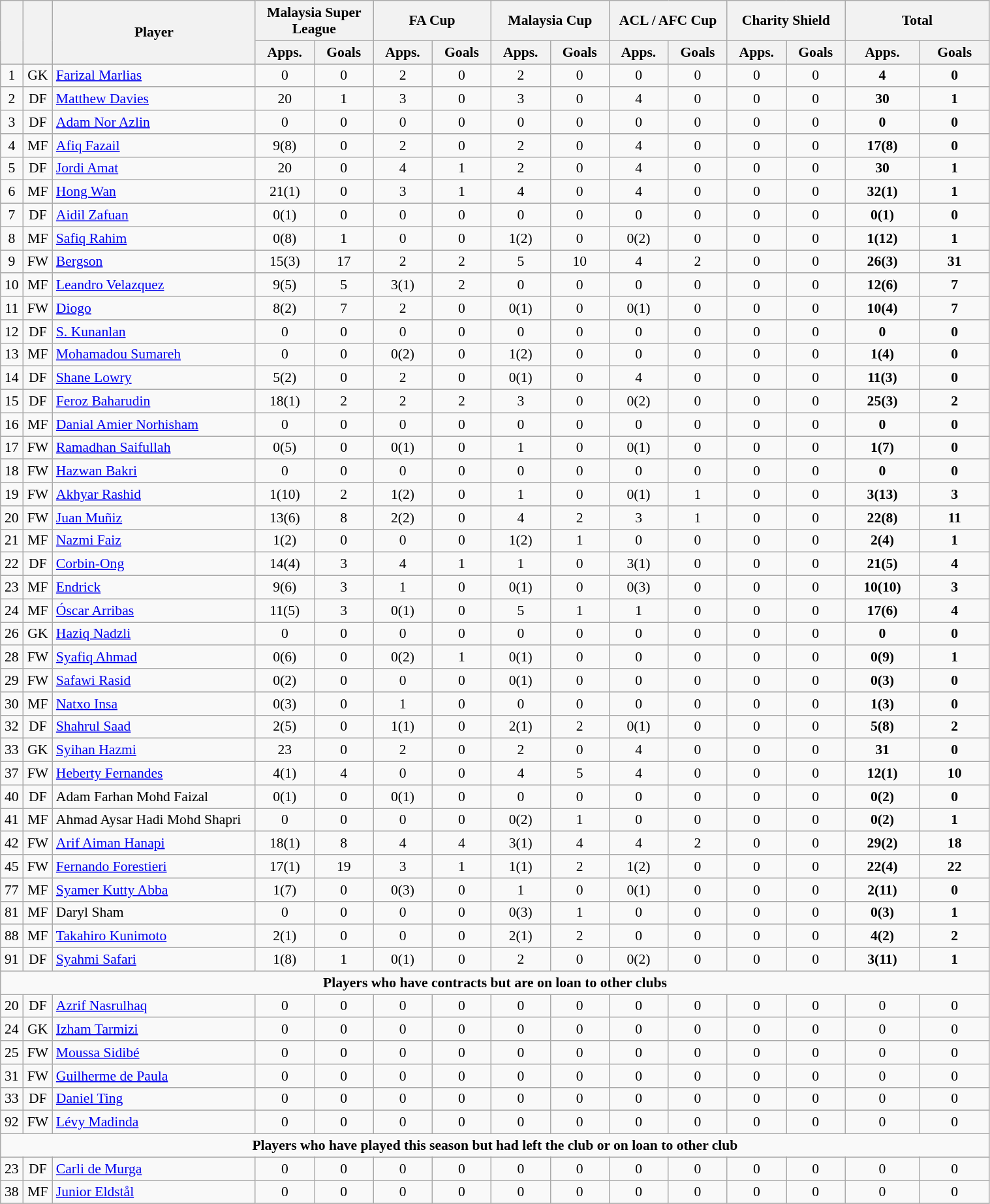<table class="wikitable" style="text-align:center; font-size:90%; width:80%;">
<tr>
<th rowspan=2></th>
<th rowspan=2></th>
<th rowspan=2 width="200">Player</th>
<th colspan=2 width="105">Malaysia Super League</th>
<th colspan=2 width="105">FA Cup</th>
<th colspan=2 width="105">Malaysia Cup</th>
<th colspan=2 width="105">ACL / AFC Cup</th>
<th colspan=2 width="105">Charity Shield</th>
<th colspan=2 width="130">Total</th>
</tr>
<tr>
<th>Apps.</th>
<th>Goals</th>
<th>Apps.</th>
<th>Goals</th>
<th>Apps.</th>
<th>Goals</th>
<th>Apps.</th>
<th>Goals</th>
<th>Apps.</th>
<th>Goals</th>
<th>Apps.</th>
<th>Goals</th>
</tr>
<tr>
<td>1</td>
<td>GK</td>
<td align="left"> <a href='#'>Farizal Marlias</a></td>
<td>0</td>
<td>0</td>
<td>2</td>
<td>0</td>
<td>2</td>
<td>0</td>
<td>0</td>
<td>0</td>
<td>0</td>
<td>0</td>
<td><strong>4</strong></td>
<td><strong>0</strong></td>
</tr>
<tr>
<td>2</td>
<td>DF</td>
<td align="left"> <a href='#'>Matthew Davies</a></td>
<td>20</td>
<td>1</td>
<td>3</td>
<td>0</td>
<td>3</td>
<td>0</td>
<td>4</td>
<td>0</td>
<td>0</td>
<td>0</td>
<td><strong>30</strong></td>
<td><strong>1</strong></td>
</tr>
<tr>
<td>3</td>
<td>DF</td>
<td align="left"> <a href='#'>Adam Nor Azlin</a></td>
<td>0</td>
<td>0</td>
<td>0</td>
<td>0</td>
<td>0</td>
<td>0</td>
<td>0</td>
<td>0</td>
<td>0</td>
<td>0</td>
<td><strong>0</strong></td>
<td><strong>0</strong></td>
</tr>
<tr>
<td>4</td>
<td>MF</td>
<td align="left"> <a href='#'>Afiq Fazail</a></td>
<td>9(8)</td>
<td>0</td>
<td>2</td>
<td>0</td>
<td>2</td>
<td>0</td>
<td>4</td>
<td>0</td>
<td>0</td>
<td>0</td>
<td><strong>17(8)</strong></td>
<td><strong>0</strong></td>
</tr>
<tr>
<td>5</td>
<td>DF</td>
<td align="left"> <a href='#'>Jordi Amat</a></td>
<td>20</td>
<td>0</td>
<td>4</td>
<td>1</td>
<td>2</td>
<td>0</td>
<td>4</td>
<td>0</td>
<td>0</td>
<td>0</td>
<td><strong>30</strong></td>
<td><strong>1</strong></td>
</tr>
<tr>
<td>6</td>
<td>MF</td>
<td align="left"> <a href='#'>Hong Wan</a></td>
<td>21(1)</td>
<td>0</td>
<td>3</td>
<td>1</td>
<td>4</td>
<td>0</td>
<td>4</td>
<td>0</td>
<td>0</td>
<td>0</td>
<td><strong>32(1)</strong></td>
<td><strong>1</strong></td>
</tr>
<tr>
<td>7</td>
<td>DF</td>
<td align="left"> <a href='#'>Aidil Zafuan</a></td>
<td>0(1)</td>
<td>0</td>
<td>0</td>
<td>0</td>
<td>0</td>
<td>0</td>
<td>0</td>
<td>0</td>
<td>0</td>
<td>0</td>
<td><strong>0(1)</strong></td>
<td><strong>0</strong></td>
</tr>
<tr>
<td>8</td>
<td>MF</td>
<td align="left"> <a href='#'>Safiq Rahim</a></td>
<td>0(8)</td>
<td>1</td>
<td>0</td>
<td>0</td>
<td>1(2)</td>
<td>0</td>
<td>0(2)</td>
<td>0</td>
<td>0</td>
<td>0</td>
<td><strong>1(12)</strong></td>
<td><strong>1</strong></td>
</tr>
<tr>
<td>9</td>
<td>FW</td>
<td align="left"> <a href='#'>Bergson</a></td>
<td>15(3)</td>
<td>17</td>
<td>2</td>
<td>2</td>
<td>5</td>
<td>10</td>
<td>4</td>
<td>2</td>
<td>0</td>
<td>0</td>
<td><strong>26(3)</strong></td>
<td><strong>31</strong></td>
</tr>
<tr>
<td>10</td>
<td>MF</td>
<td align="left"> <a href='#'>Leandro Velazquez</a></td>
<td>9(5)</td>
<td>5</td>
<td>3(1)</td>
<td>2</td>
<td>0</td>
<td>0</td>
<td>0</td>
<td>0</td>
<td>0</td>
<td>0</td>
<td><strong>12(6)</strong></td>
<td><strong>7</strong></td>
</tr>
<tr>
<td>11</td>
<td>FW</td>
<td align="left"> <a href='#'>Diogo</a></td>
<td>8(2)</td>
<td>7</td>
<td>2</td>
<td>0</td>
<td>0(1)</td>
<td>0</td>
<td>0(1)</td>
<td>0</td>
<td>0</td>
<td>0</td>
<td><strong>10(4)</strong></td>
<td><strong>7</strong></td>
</tr>
<tr>
<td>12</td>
<td>DF</td>
<td align="left"> <a href='#'>S. Kunanlan</a></td>
<td>0</td>
<td>0</td>
<td>0</td>
<td>0</td>
<td>0</td>
<td>0</td>
<td>0</td>
<td>0</td>
<td>0</td>
<td>0</td>
<td><strong>0</strong></td>
<td><strong>0</strong></td>
</tr>
<tr>
<td>13</td>
<td>MF</td>
<td align="left"> <a href='#'>Mohamadou Sumareh</a></td>
<td>0</td>
<td>0</td>
<td>0(2)</td>
<td>0</td>
<td>1(2)</td>
<td>0</td>
<td>0</td>
<td>0</td>
<td>0</td>
<td>0</td>
<td><strong>1(4)</strong></td>
<td><strong>0</strong></td>
</tr>
<tr>
<td>14</td>
<td>DF</td>
<td align="left"> <a href='#'>Shane Lowry</a></td>
<td>5(2)</td>
<td>0</td>
<td>2</td>
<td>0</td>
<td>0(1)</td>
<td>0</td>
<td>4</td>
<td>0</td>
<td>0</td>
<td>0</td>
<td><strong>11(3)</strong></td>
<td><strong>0</strong></td>
</tr>
<tr>
<td>15</td>
<td>DF</td>
<td align="left"> <a href='#'>Feroz Baharudin</a></td>
<td>18(1)</td>
<td>2</td>
<td>2</td>
<td>2</td>
<td>3</td>
<td>0</td>
<td>0(2)</td>
<td>0</td>
<td>0</td>
<td>0</td>
<td><strong>25(3)</strong></td>
<td><strong>2</strong></td>
</tr>
<tr>
<td>16</td>
<td>MF</td>
<td align="left"> <a href='#'>Danial Amier Norhisham</a></td>
<td>0</td>
<td>0</td>
<td>0</td>
<td>0</td>
<td>0</td>
<td>0</td>
<td>0</td>
<td>0</td>
<td>0</td>
<td>0</td>
<td><strong>0</strong></td>
<td><strong>0</strong></td>
</tr>
<tr>
<td>17</td>
<td>FW</td>
<td align="left"> <a href='#'>Ramadhan Saifullah</a></td>
<td>0(5)</td>
<td>0</td>
<td>0(1)</td>
<td>0</td>
<td>1</td>
<td>0</td>
<td>0(1)</td>
<td>0</td>
<td>0</td>
<td>0</td>
<td><strong>1(7)</strong></td>
<td><strong>0</strong></td>
</tr>
<tr>
<td>18</td>
<td>FW</td>
<td align="left"> <a href='#'>Hazwan Bakri</a></td>
<td>0</td>
<td>0</td>
<td>0</td>
<td>0</td>
<td>0</td>
<td>0</td>
<td>0</td>
<td>0</td>
<td>0</td>
<td>0</td>
<td><strong>0</strong></td>
<td><strong>0</strong></td>
</tr>
<tr>
<td>19</td>
<td>FW</td>
<td align="left"> <a href='#'>Akhyar Rashid</a></td>
<td>1(10)</td>
<td>2</td>
<td>1(2)</td>
<td>0</td>
<td>1</td>
<td>0</td>
<td>0(1)</td>
<td>1</td>
<td>0</td>
<td>0</td>
<td><strong>3(13)</strong></td>
<td><strong>3</strong></td>
</tr>
<tr>
<td>20</td>
<td>FW</td>
<td align="left"> <a href='#'>Juan Muñiz</a></td>
<td>13(6)</td>
<td>8</td>
<td>2(2)</td>
<td>0</td>
<td>4</td>
<td>2</td>
<td>3</td>
<td>1</td>
<td>0</td>
<td>0</td>
<td><strong>22(8)</strong></td>
<td><strong>11</strong></td>
</tr>
<tr>
<td>21</td>
<td>MF</td>
<td align="left"> <a href='#'>Nazmi Faiz</a></td>
<td>1(2)</td>
<td>0</td>
<td>0</td>
<td>0</td>
<td>1(2)</td>
<td>1</td>
<td>0</td>
<td>0</td>
<td>0</td>
<td>0</td>
<td><strong>2(4)</strong></td>
<td><strong>1</strong></td>
</tr>
<tr>
<td>22</td>
<td>DF</td>
<td align="left"> <a href='#'>Corbin-Ong</a></td>
<td>14(4)</td>
<td>3</td>
<td>4</td>
<td>1</td>
<td>1</td>
<td>0</td>
<td>3(1)</td>
<td>0</td>
<td>0</td>
<td>0</td>
<td><strong>21(5)</strong></td>
<td><strong>4</strong></td>
</tr>
<tr>
<td>23</td>
<td>MF</td>
<td align="left"> <a href='#'>Endrick</a></td>
<td>9(6)</td>
<td>3</td>
<td>1</td>
<td>0</td>
<td>0(1)</td>
<td>0</td>
<td>0(3)</td>
<td>0</td>
<td>0</td>
<td>0</td>
<td><strong>10(10)</strong></td>
<td><strong>3</strong></td>
</tr>
<tr>
<td>24</td>
<td>MF</td>
<td align="left"> <a href='#'>Óscar Arribas</a></td>
<td>11(5)</td>
<td>3</td>
<td>0(1)</td>
<td>0</td>
<td>5</td>
<td>1</td>
<td>1</td>
<td>0</td>
<td>0</td>
<td>0</td>
<td><strong>17(6)</strong></td>
<td><strong>4</strong></td>
</tr>
<tr>
<td>26</td>
<td>GK</td>
<td align="left"> <a href='#'>Haziq Nadzli</a></td>
<td>0</td>
<td>0</td>
<td>0</td>
<td>0</td>
<td>0</td>
<td>0</td>
<td>0</td>
<td>0</td>
<td>0</td>
<td>0</td>
<td><strong>0</strong></td>
<td><strong>0</strong></td>
</tr>
<tr>
<td>28</td>
<td>FW</td>
<td align="left"> <a href='#'>Syafiq Ahmad</a></td>
<td>0(6)</td>
<td>0</td>
<td>0(2)</td>
<td>1</td>
<td>0(1)</td>
<td>0</td>
<td>0</td>
<td>0</td>
<td>0</td>
<td>0</td>
<td><strong>0(9)</strong></td>
<td><strong>1</strong></td>
</tr>
<tr>
<td>29</td>
<td>FW</td>
<td align="left"> <a href='#'>Safawi Rasid</a></td>
<td>0(2)</td>
<td>0</td>
<td>0</td>
<td>0</td>
<td>0(1)</td>
<td>0</td>
<td>0</td>
<td>0</td>
<td>0</td>
<td>0</td>
<td><strong>0(3)</strong></td>
<td><strong>0</strong></td>
</tr>
<tr>
<td>30</td>
<td>MF</td>
<td align="left"> <a href='#'>Natxo Insa</a></td>
<td>0(3)</td>
<td>0</td>
<td>1</td>
<td>0</td>
<td>0</td>
<td>0</td>
<td>0</td>
<td>0</td>
<td>0</td>
<td>0</td>
<td><strong>1(3)</strong></td>
<td><strong>0</strong></td>
</tr>
<tr>
<td>32</td>
<td>DF</td>
<td align="left"> <a href='#'>Shahrul Saad</a></td>
<td>2(5)</td>
<td>0</td>
<td>1(1)</td>
<td>0</td>
<td>2(1)</td>
<td>2</td>
<td>0(1)</td>
<td>0</td>
<td>0</td>
<td>0</td>
<td><strong>5(8)</strong></td>
<td><strong>2</strong></td>
</tr>
<tr>
<td>33</td>
<td>GK</td>
<td align="left"> <a href='#'>Syihan Hazmi</a></td>
<td>23</td>
<td>0</td>
<td>2</td>
<td>0</td>
<td>2</td>
<td>0</td>
<td>4</td>
<td>0</td>
<td>0</td>
<td>0</td>
<td><strong>31</strong></td>
<td><strong>0</strong></td>
</tr>
<tr>
<td>37</td>
<td>FW</td>
<td align="left"> <a href='#'>Heberty Fernandes</a></td>
<td>4(1)</td>
<td>4</td>
<td>0</td>
<td>0</td>
<td>4</td>
<td>5</td>
<td>4</td>
<td>0</td>
<td>0</td>
<td>0</td>
<td><strong>12(1)</strong></td>
<td><strong>10</strong></td>
</tr>
<tr>
<td>40</td>
<td>DF</td>
<td align="left"> Adam Farhan Mohd Faizal</td>
<td>0(1)</td>
<td>0</td>
<td>0(1)</td>
<td>0</td>
<td>0</td>
<td>0</td>
<td>0</td>
<td>0</td>
<td>0</td>
<td>0</td>
<td><strong>0(2)</strong></td>
<td><strong>0</strong></td>
</tr>
<tr>
<td>41</td>
<td>MF</td>
<td align="left"> Ahmad Aysar Hadi Mohd Shapri</td>
<td>0</td>
<td>0</td>
<td>0</td>
<td>0</td>
<td>0(2)</td>
<td>1</td>
<td>0</td>
<td>0</td>
<td>0</td>
<td>0</td>
<td><strong>0(2)</strong></td>
<td><strong>1</strong></td>
</tr>
<tr>
<td>42</td>
<td>FW</td>
<td align="left"> <a href='#'>Arif Aiman Hanapi</a></td>
<td>18(1)</td>
<td>8</td>
<td>4</td>
<td>4</td>
<td>3(1)</td>
<td>4</td>
<td>4</td>
<td>2</td>
<td>0</td>
<td>0</td>
<td><strong>29(2)</strong></td>
<td><strong>18</strong></td>
</tr>
<tr>
<td>45</td>
<td>FW</td>
<td align="left"> <a href='#'>Fernando Forestieri</a></td>
<td>17(1)</td>
<td>19</td>
<td>3</td>
<td>1</td>
<td>1(1)</td>
<td>2</td>
<td>1(2)</td>
<td>0</td>
<td>0</td>
<td>0</td>
<td><strong>22(4)</strong></td>
<td><strong>22</strong></td>
</tr>
<tr>
<td>77</td>
<td>MF</td>
<td align="left"> <a href='#'>Syamer Kutty Abba</a></td>
<td>1(7)</td>
<td>0</td>
<td>0(3)</td>
<td>0</td>
<td>1</td>
<td>0</td>
<td>0(1)</td>
<td>0</td>
<td>0</td>
<td>0</td>
<td><strong>2(11)</strong></td>
<td><strong>0</strong></td>
</tr>
<tr>
<td>81</td>
<td>MF</td>
<td align="left"> Daryl Sham</td>
<td>0</td>
<td>0</td>
<td>0</td>
<td>0</td>
<td>0(3)</td>
<td>1</td>
<td>0</td>
<td>0</td>
<td>0</td>
<td>0</td>
<td><strong>0(3)</strong></td>
<td><strong>1</strong></td>
</tr>
<tr>
<td>88</td>
<td>MF</td>
<td align="left"> <a href='#'>Takahiro Kunimoto</a></td>
<td>2(1)</td>
<td>0</td>
<td>0</td>
<td>0</td>
<td>2(1)</td>
<td>2</td>
<td>0</td>
<td>0</td>
<td>0</td>
<td>0</td>
<td><strong>4(2)</strong></td>
<td><strong>2</strong></td>
</tr>
<tr>
<td>91</td>
<td>DF</td>
<td align="left"> <a href='#'>Syahmi Safari</a></td>
<td>1(8)</td>
<td>1</td>
<td>0(1)</td>
<td>0</td>
<td>2</td>
<td>0</td>
<td>0(2)</td>
<td>0</td>
<td>0</td>
<td>0</td>
<td><strong>3(11)</strong></td>
<td><strong>1</strong></td>
</tr>
<tr>
<td colspan="17"><strong>Players who have contracts but are on loan to other clubs</strong></td>
</tr>
<tr>
<td>20</td>
<td>DF</td>
<td align="left"> <a href='#'>Azrif Nasrulhaq</a></td>
<td>0</td>
<td>0</td>
<td>0</td>
<td>0</td>
<td>0</td>
<td>0</td>
<td>0</td>
<td>0</td>
<td>0</td>
<td>0</td>
<td>0</td>
<td>0</td>
</tr>
<tr>
<td>24</td>
<td>GK</td>
<td align="left"> <a href='#'>Izham Tarmizi</a></td>
<td>0</td>
<td>0</td>
<td>0</td>
<td>0</td>
<td>0</td>
<td>0</td>
<td>0</td>
<td>0</td>
<td>0</td>
<td>0</td>
<td>0</td>
<td>0</td>
</tr>
<tr>
<td>25</td>
<td>FW</td>
<td align="left"> <a href='#'>Moussa Sidibé</a></td>
<td>0</td>
<td>0</td>
<td>0</td>
<td>0</td>
<td>0</td>
<td>0</td>
<td>0</td>
<td>0</td>
<td>0</td>
<td>0</td>
<td>0</td>
<td>0</td>
</tr>
<tr>
<td>31</td>
<td>FW</td>
<td align="left"> <a href='#'>Guilherme de Paula</a></td>
<td>0</td>
<td>0</td>
<td>0</td>
<td>0</td>
<td>0</td>
<td>0</td>
<td>0</td>
<td>0</td>
<td>0</td>
<td>0</td>
<td>0</td>
<td>0</td>
</tr>
<tr>
<td>33</td>
<td>DF</td>
<td align="left"> <a href='#'>Daniel Ting</a></td>
<td>0</td>
<td>0</td>
<td>0</td>
<td>0</td>
<td>0</td>
<td>0</td>
<td>0</td>
<td>0</td>
<td>0</td>
<td>0</td>
<td>0</td>
<td>0</td>
</tr>
<tr>
<td>92</td>
<td>FW</td>
<td align="left"> <a href='#'>Lévy Madinda</a></td>
<td>0</td>
<td>0</td>
<td>0</td>
<td>0</td>
<td>0</td>
<td>0</td>
<td>0</td>
<td>0</td>
<td>0</td>
<td>0</td>
<td>0</td>
<td>0</td>
</tr>
<tr>
<td colspan="17"><strong>Players who have played this season but had left the club or on loan to other club</strong></td>
</tr>
<tr>
<td>23</td>
<td>DF</td>
<td align="left"> <a href='#'>Carli de Murga</a></td>
<td>0</td>
<td>0</td>
<td>0</td>
<td>0</td>
<td>0</td>
<td>0</td>
<td>0</td>
<td>0</td>
<td>0</td>
<td>0</td>
<td>0</td>
<td>0</td>
</tr>
<tr>
<td>38</td>
<td>MF</td>
<td align="left"> <a href='#'>Junior Eldstål</a></td>
<td>0</td>
<td>0</td>
<td>0</td>
<td>0</td>
<td>0</td>
<td>0</td>
<td>0</td>
<td>0</td>
<td>0</td>
<td>0</td>
<td>0</td>
<td>0</td>
</tr>
<tr>
</tr>
</table>
